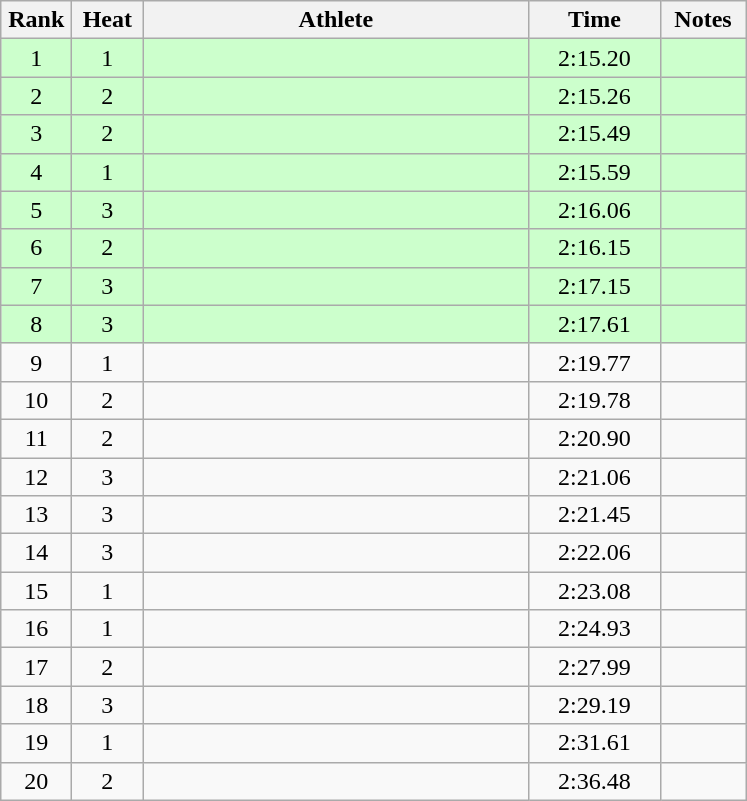<table class="wikitable" style="text-align:center">
<tr>
<th width=40>Rank</th>
<th width=40>Heat</th>
<th width=250>Athlete</th>
<th width=80>Time</th>
<th width=50>Notes</th>
</tr>
<tr bgcolor=ccffcc>
<td>1</td>
<td>1</td>
<td align=left></td>
<td>2:15.20</td>
<td></td>
</tr>
<tr bgcolor=ccffcc>
<td>2</td>
<td>2</td>
<td align=left></td>
<td>2:15.26</td>
<td></td>
</tr>
<tr bgcolor=ccffcc>
<td>3</td>
<td>2</td>
<td align=left></td>
<td>2:15.49</td>
<td></td>
</tr>
<tr bgcolor=ccffcc>
<td>4</td>
<td>1</td>
<td align=left></td>
<td>2:15.59</td>
<td></td>
</tr>
<tr bgcolor=ccffcc>
<td>5</td>
<td>3</td>
<td align=left></td>
<td>2:16.06</td>
<td></td>
</tr>
<tr bgcolor=ccffcc>
<td>6</td>
<td>2</td>
<td align=left></td>
<td>2:16.15</td>
<td></td>
</tr>
<tr bgcolor=ccffcc>
<td>7</td>
<td>3</td>
<td align=left></td>
<td>2:17.15</td>
<td></td>
</tr>
<tr bgcolor=ccffcc>
<td>8</td>
<td>3</td>
<td align=left></td>
<td>2:17.61</td>
<td></td>
</tr>
<tr>
<td>9</td>
<td>1</td>
<td align=left></td>
<td>2:19.77</td>
<td></td>
</tr>
<tr>
<td>10</td>
<td>2</td>
<td align=left></td>
<td>2:19.78</td>
<td></td>
</tr>
<tr>
<td>11</td>
<td>2</td>
<td align=left></td>
<td>2:20.90</td>
<td></td>
</tr>
<tr>
<td>12</td>
<td>3</td>
<td align=left></td>
<td>2:21.06</td>
<td></td>
</tr>
<tr>
<td>13</td>
<td>3</td>
<td align=left></td>
<td>2:21.45</td>
<td></td>
</tr>
<tr>
<td>14</td>
<td>3</td>
<td align=left></td>
<td>2:22.06</td>
<td></td>
</tr>
<tr>
<td>15</td>
<td>1</td>
<td align=left></td>
<td>2:23.08</td>
<td></td>
</tr>
<tr>
<td>16</td>
<td>1</td>
<td align=left></td>
<td>2:24.93</td>
<td></td>
</tr>
<tr>
<td>17</td>
<td>2</td>
<td align=left></td>
<td>2:27.99</td>
<td></td>
</tr>
<tr>
<td>18</td>
<td>3</td>
<td align=left></td>
<td>2:29.19</td>
<td></td>
</tr>
<tr>
<td>19</td>
<td>1</td>
<td align=left></td>
<td>2:31.61</td>
<td></td>
</tr>
<tr>
<td>20</td>
<td>2</td>
<td align=left></td>
<td>2:36.48</td>
<td></td>
</tr>
</table>
